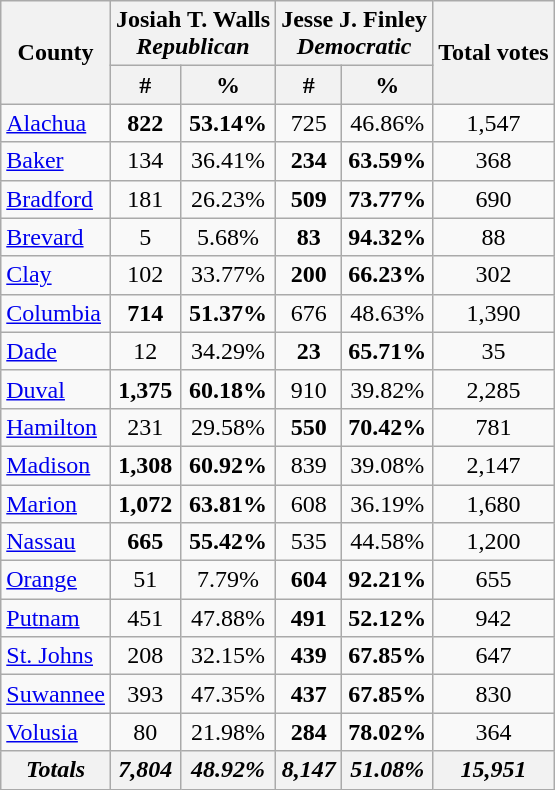<table class="wikitable sortable">
<tr>
<th rowspan="2">County</th>
<th colspan="2" style="text-align: center;" >Josiah T. Walls <br> <em>Republican</em></th>
<th colspan="2" style="text-align: center;" >Jesse J. Finley <br><em>Democratic</em></th>
<th rowspan="2">Total votes</th>
</tr>
<tr>
<th colspan="1" style="text-align: center;" >#</th>
<th colspan="1" style="text-align: center;" >%</th>
<th colspan="1" style="text-align: center;" >#</th>
<th colspan="1" style="text-align: center;" >%</th>
</tr>
<tr>
<td><a href='#'>Alachua</a></td>
<td align="center"><strong>822</strong></td>
<td align="center"><strong>53.14%</strong></td>
<td align="center">725</td>
<td align="center">46.86%</td>
<td align="center">1,547</td>
</tr>
<tr>
<td><a href='#'>Baker</a></td>
<td align="center">134</td>
<td align="center">36.41%</td>
<td align="center"><strong>234</strong></td>
<td align="center"><strong>63.59%</strong></td>
<td align="center">368</td>
</tr>
<tr>
<td><a href='#'>Bradford</a></td>
<td align="center">181</td>
<td align="center">26.23%</td>
<td align="center"><strong>509</strong></td>
<td align="center"><strong>73.77%</strong></td>
<td align="center">690</td>
</tr>
<tr>
<td><a href='#'>Brevard</a></td>
<td align="center">5</td>
<td align="center">5.68%</td>
<td align="center"><strong>83</strong></td>
<td align="center"><strong>94.32%</strong></td>
<td align="center">88</td>
</tr>
<tr>
<td><a href='#'>Clay</a></td>
<td align="center">102</td>
<td align="center">33.77%</td>
<td align="center"><strong>200</strong></td>
<td align="center"><strong>66.23%</strong></td>
<td align="center">302</td>
</tr>
<tr>
<td><a href='#'>Columbia</a></td>
<td align="center"><strong>714</strong></td>
<td align="center"><strong>51.37%</strong></td>
<td align="center">676</td>
<td align="center">48.63%</td>
<td align="center">1,390</td>
</tr>
<tr>
<td><a href='#'>Dade</a></td>
<td align="center">12</td>
<td align="center">34.29%</td>
<td align="center"><strong>23</strong></td>
<td align="center"><strong>65.71%</strong></td>
<td align="center">35</td>
</tr>
<tr>
<td><a href='#'>Duval</a></td>
<td align="center"><strong>1,375</strong></td>
<td align="center"><strong>60.18%</strong></td>
<td align="center">910</td>
<td align="center">39.82%</td>
<td align="center">2,285</td>
</tr>
<tr>
<td><a href='#'>Hamilton</a></td>
<td align="center">231</td>
<td align="center">29.58%</td>
<td align="center"><strong>550</strong></td>
<td align="center"><strong>70.42%</strong></td>
<td align="center">781</td>
</tr>
<tr>
<td><a href='#'>Madison</a></td>
<td align="center"><strong>1,308</strong></td>
<td align="center"><strong>60.92%</strong></td>
<td align="center">839</td>
<td align="center">39.08%</td>
<td align="center">2,147</td>
</tr>
<tr>
<td><a href='#'>Marion</a></td>
<td align="center"><strong>1,072</strong></td>
<td align="center"><strong>63.81%</strong></td>
<td align="center">608</td>
<td align="center">36.19%</td>
<td align="center">1,680</td>
</tr>
<tr>
<td><a href='#'>Nassau</a></td>
<td align="center"><strong>665</strong></td>
<td align="center"><strong>55.42%</strong></td>
<td align="center">535</td>
<td align="center">44.58%</td>
<td align="center">1,200</td>
</tr>
<tr>
<td><a href='#'>Orange</a></td>
<td align="center">51</td>
<td align="center">7.79%</td>
<td align="center"><strong>604</strong></td>
<td align="center"><strong>92.21%</strong></td>
<td align="center">655</td>
</tr>
<tr>
<td><a href='#'>Putnam</a></td>
<td align="center">451</td>
<td align="center">47.88%</td>
<td align="center"><strong>491</strong></td>
<td align="center"><strong>52.12%</strong></td>
<td align="center">942</td>
</tr>
<tr>
<td><a href='#'>St. Johns</a></td>
<td align="center">208</td>
<td align="center">32.15%</td>
<td align="center"><strong>439</strong></td>
<td align="center"><strong>67.85%</strong></td>
<td align="center">647</td>
</tr>
<tr>
<td><a href='#'>Suwannee</a></td>
<td align="center">393</td>
<td align="center">47.35%</td>
<td align="center"><strong>437</strong></td>
<td align="center"><strong>67.85%</strong></td>
<td align="center">830</td>
</tr>
<tr>
<td><a href='#'>Volusia</a></td>
<td align="center">80</td>
<td align="center">21.98%</td>
<td align="center"><strong>284</strong></td>
<td align="center"><strong>78.02%</strong></td>
<td align="center">364</td>
</tr>
<tr>
<th><em>Totals</em></th>
<th><em>7,804</em></th>
<th><em>48.92%</em></th>
<th><em>8,147</em></th>
<th><em>51.08%</em></th>
<th><em>15,951</em></th>
</tr>
</table>
